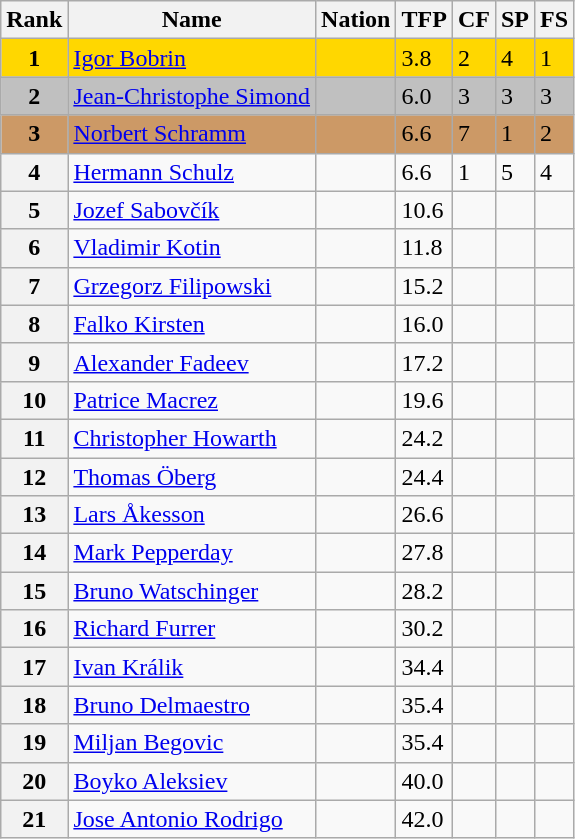<table class="wikitable">
<tr>
<th>Rank</th>
<th>Name</th>
<th>Nation</th>
<th>TFP</th>
<th>CF</th>
<th>SP</th>
<th>FS</th>
</tr>
<tr bgcolor="gold">
<td align="center"><strong>1</strong></td>
<td><a href='#'>Igor Bobrin</a></td>
<td></td>
<td>3.8</td>
<td>2</td>
<td>4</td>
<td>1</td>
</tr>
<tr bgcolor="silver">
<td align="center"><strong>2</strong></td>
<td><a href='#'>Jean-Christophe Simond</a></td>
<td></td>
<td>6.0</td>
<td>3</td>
<td>3</td>
<td>3</td>
</tr>
<tr bgcolor="cc9966">
<td align="center"><strong>3</strong></td>
<td><a href='#'>Norbert Schramm</a></td>
<td></td>
<td>6.6</td>
<td>7</td>
<td>1</td>
<td>2</td>
</tr>
<tr>
<th>4</th>
<td><a href='#'>Hermann Schulz</a></td>
<td></td>
<td>6.6</td>
<td>1</td>
<td>5</td>
<td>4</td>
</tr>
<tr>
<th>5</th>
<td><a href='#'>Jozef Sabovčík</a></td>
<td></td>
<td>10.6</td>
<td></td>
<td></td>
<td></td>
</tr>
<tr>
<th>6</th>
<td><a href='#'>Vladimir Kotin</a></td>
<td></td>
<td>11.8</td>
<td></td>
<td></td>
<td></td>
</tr>
<tr>
<th>7</th>
<td><a href='#'>Grzegorz Filipowski</a></td>
<td></td>
<td>15.2</td>
<td></td>
<td></td>
<td></td>
</tr>
<tr>
<th>8</th>
<td><a href='#'>Falko Kirsten</a></td>
<td></td>
<td>16.0</td>
<td></td>
<td></td>
<td></td>
</tr>
<tr>
<th>9</th>
<td><a href='#'>Alexander Fadeev</a></td>
<td></td>
<td>17.2</td>
<td></td>
<td></td>
<td></td>
</tr>
<tr>
<th>10</th>
<td><a href='#'>Patrice Macrez</a></td>
<td></td>
<td>19.6</td>
<td></td>
<td></td>
<td></td>
</tr>
<tr>
<th>11</th>
<td><a href='#'>Christopher Howarth</a></td>
<td></td>
<td>24.2</td>
<td></td>
<td></td>
<td></td>
</tr>
<tr>
<th>12</th>
<td><a href='#'>Thomas Öberg</a></td>
<td></td>
<td>24.4</td>
<td></td>
<td></td>
<td></td>
</tr>
<tr>
<th>13</th>
<td><a href='#'>Lars Åkesson</a></td>
<td></td>
<td>26.6</td>
<td></td>
<td></td>
<td></td>
</tr>
<tr>
<th>14</th>
<td><a href='#'>Mark Pepperday</a></td>
<td></td>
<td>27.8</td>
<td></td>
<td></td>
<td></td>
</tr>
<tr>
<th>15</th>
<td><a href='#'>Bruno Watschinger</a></td>
<td></td>
<td>28.2</td>
<td></td>
<td></td>
<td></td>
</tr>
<tr>
<th>16</th>
<td><a href='#'>Richard Furrer</a></td>
<td></td>
<td>30.2</td>
<td></td>
<td></td>
<td></td>
</tr>
<tr>
<th>17</th>
<td><a href='#'>Ivan Králik</a></td>
<td></td>
<td>34.4</td>
<td></td>
<td></td>
<td></td>
</tr>
<tr>
<th>18</th>
<td><a href='#'>Bruno Delmaestro</a></td>
<td></td>
<td>35.4</td>
<td></td>
<td></td>
<td></td>
</tr>
<tr>
<th>19</th>
<td><a href='#'>Miljan Begovic</a></td>
<td></td>
<td>35.4</td>
<td></td>
<td></td>
<td></td>
</tr>
<tr>
<th>20</th>
<td><a href='#'>Boyko Aleksiev</a></td>
<td></td>
<td>40.0</td>
<td></td>
<td></td>
<td></td>
</tr>
<tr>
<th>21</th>
<td><a href='#'>Jose Antonio Rodrigo</a></td>
<td></td>
<td>42.0</td>
<td></td>
<td></td>
<td></td>
</tr>
</table>
